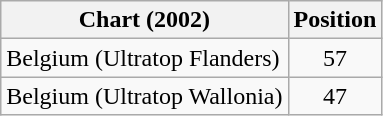<table class="wikitable sortable">
<tr>
<th>Chart (2002)</th>
<th>Position</th>
</tr>
<tr>
<td>Belgium (Ultratop Flanders)</td>
<td align="center">57</td>
</tr>
<tr>
<td>Belgium (Ultratop Wallonia)</td>
<td align="center">47</td>
</tr>
</table>
